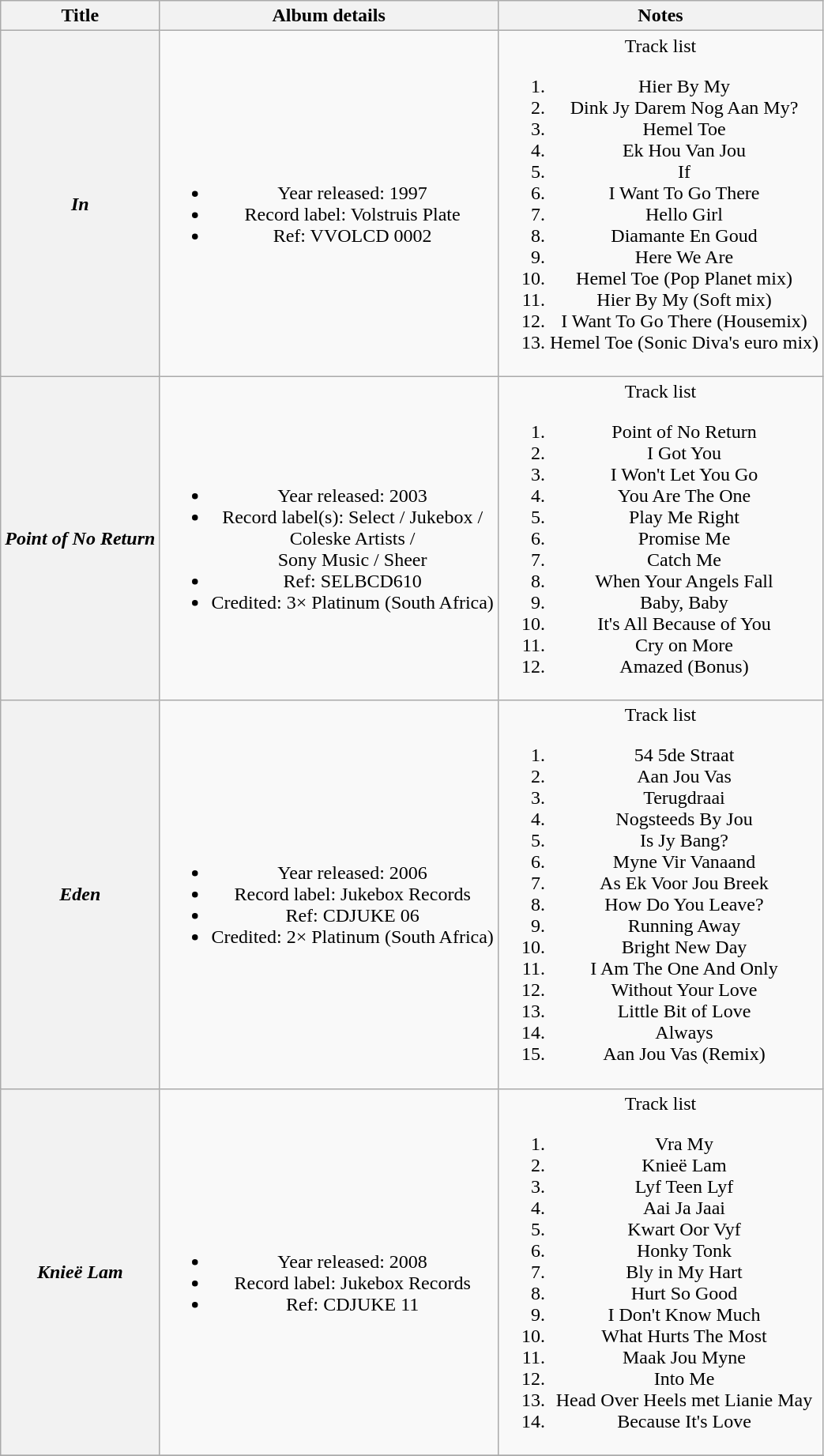<table class="wikitable plainrowheaders" style="text-align:center;">
<tr>
<th scope="col">Title</th>
<th scope="col">Album details</th>
<th scope="col">Notes</th>
</tr>
<tr>
<th scope="row"><em>In</em></th>
<td><br><ul><li>Year released: 1997</li><li>Record label: Volstruis Plate</li><li>Ref: VVOLCD 0002</li></ul></td>
<td>Track list<br><ol><li>Hier By My</li><li>Dink Jy Darem Nog Aan My?</li><li>Hemel Toe</li><li>Ek Hou Van Jou</li><li>If</li><li>I Want To Go There</li><li>Hello Girl</li><li>Diamante En Goud</li><li>Here We Are</li><li>Hemel Toe (Pop Planet mix)</li><li>Hier By My (Soft mix)</li><li>I Want To Go There (Housemix)</li><li>Hemel Toe (Sonic Diva's euro mix)</li></ol></td>
</tr>
<tr>
<th scope="row"><em>Point of No Return</em></th>
<td><br><ul><li>Year released: 2003</li><li>Record label(s): Select / Jukebox / <br>Coleske Artists / <br> Sony Music / Sheer</li><li>Ref: SELBCD610</li><li>Credited: 3× Platinum (South Africa)</li></ul></td>
<td>Track list<br><ol><li>Point of No Return</li><li>I Got You</li><li>I Won't Let You Go</li><li>You Are The One</li><li>Play Me Right</li><li>Promise Me</li><li>Catch Me</li><li>When Your Angels Fall</li><li>Baby, Baby</li><li>It's All Because of You</li><li>Cry on More</li><li>Amazed (Bonus)</li></ol></td>
</tr>
<tr>
<th scope="row"><em>Eden</em></th>
<td><br><ul><li>Year released: 2006</li><li>Record label: Jukebox Records</li><li>Ref: CDJUKE 06</li><li>Credited: 2× Platinum (South Africa)</li></ul></td>
<td>Track list<br><ol><li>54 5de Straat</li><li>Aan Jou Vas</li><li>Terugdraai</li><li>Nogsteeds By Jou</li><li>Is Jy Bang?</li><li>Myne Vir Vanaand</li><li>As Ek Voor Jou Breek</li><li>How Do You Leave?</li><li>Running Away</li><li>Bright New Day</li><li>I Am The One And Only</li><li>Without Your Love</li><li>Little Bit of Love</li><li>Always</li><li>Aan Jou Vas (Remix)</li></ol></td>
</tr>
<tr>
<th scope="row"><em>Knieë Lam</em></th>
<td><br><ul><li>Year released: 2008</li><li>Record label: Jukebox Records</li><li>Ref:  CDJUKE 11</li></ul></td>
<td>Track list<br><ol><li>Vra My</li><li>Knieë Lam</li><li>Lyf Teen Lyf</li><li>Aai Ja Jaai</li><li>Kwart Oor Vyf</li><li>Honky Tonk</li><li>Bly in My Hart</li><li>Hurt So Good</li><li>I Don't Know Much</li><li>What Hurts The Most</li><li>Maak Jou Myne</li><li>Into Me</li><li>Head Over Heels met Lianie May</li><li>Because It's Love</li></ol></td>
</tr>
<tr>
</tr>
</table>
